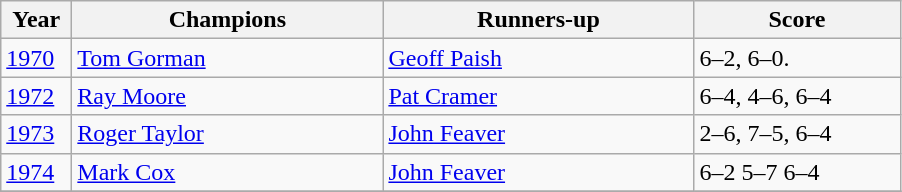<table class="wikitable">
<tr>
<th style="width:40px">Year</th>
<th style="width:200px">Champions</th>
<th style="width:200px">Runners-up</th>
<th style="width:130px" class="unsortable">Score</th>
</tr>
<tr>
<td><a href='#'>1970</a></td>
<td> <a href='#'>Tom Gorman</a></td>
<td> <a href='#'>Geoff Paish</a></td>
<td>6–2, 6–0.</td>
</tr>
<tr>
<td><a href='#'>1972</a></td>
<td> <a href='#'>Ray Moore</a></td>
<td> <a href='#'>Pat Cramer</a></td>
<td>6–4, 4–6, 6–4</td>
</tr>
<tr>
<td><a href='#'>1973</a></td>
<td> <a href='#'>Roger Taylor</a></td>
<td> <a href='#'>John Feaver</a></td>
<td>2–6, 7–5, 6–4</td>
</tr>
<tr>
<td><a href='#'>1974</a></td>
<td> <a href='#'>Mark Cox</a></td>
<td> <a href='#'>John Feaver</a></td>
<td>6–2 5–7 6–4</td>
</tr>
<tr>
</tr>
</table>
